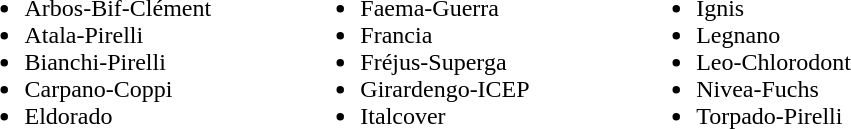<table>
<tr>
<td style="vertical-align:top; width:25%;"><br><ul><li>Arbos-Bif-Clément</li><li>Atala-Pirelli</li><li>Bianchi-Pirelli</li><li>Carpano-Coppi</li><li>Eldorado</li></ul></td>
<td style="vertical-align:top; width:25%;"><br><ul><li>Faema-Guerra</li><li>Francia</li><li>Fréjus-Superga</li><li>Girardengo-ICEP</li><li>Italcover</li></ul></td>
<td style="vertical-align:top; width:25%;"><br><ul><li>Ignis</li><li>Legnano</li><li>Leo-Chlorodont</li><li>Nivea-Fuchs</li><li>Torpado-Pirelli</li></ul></td>
</tr>
</table>
